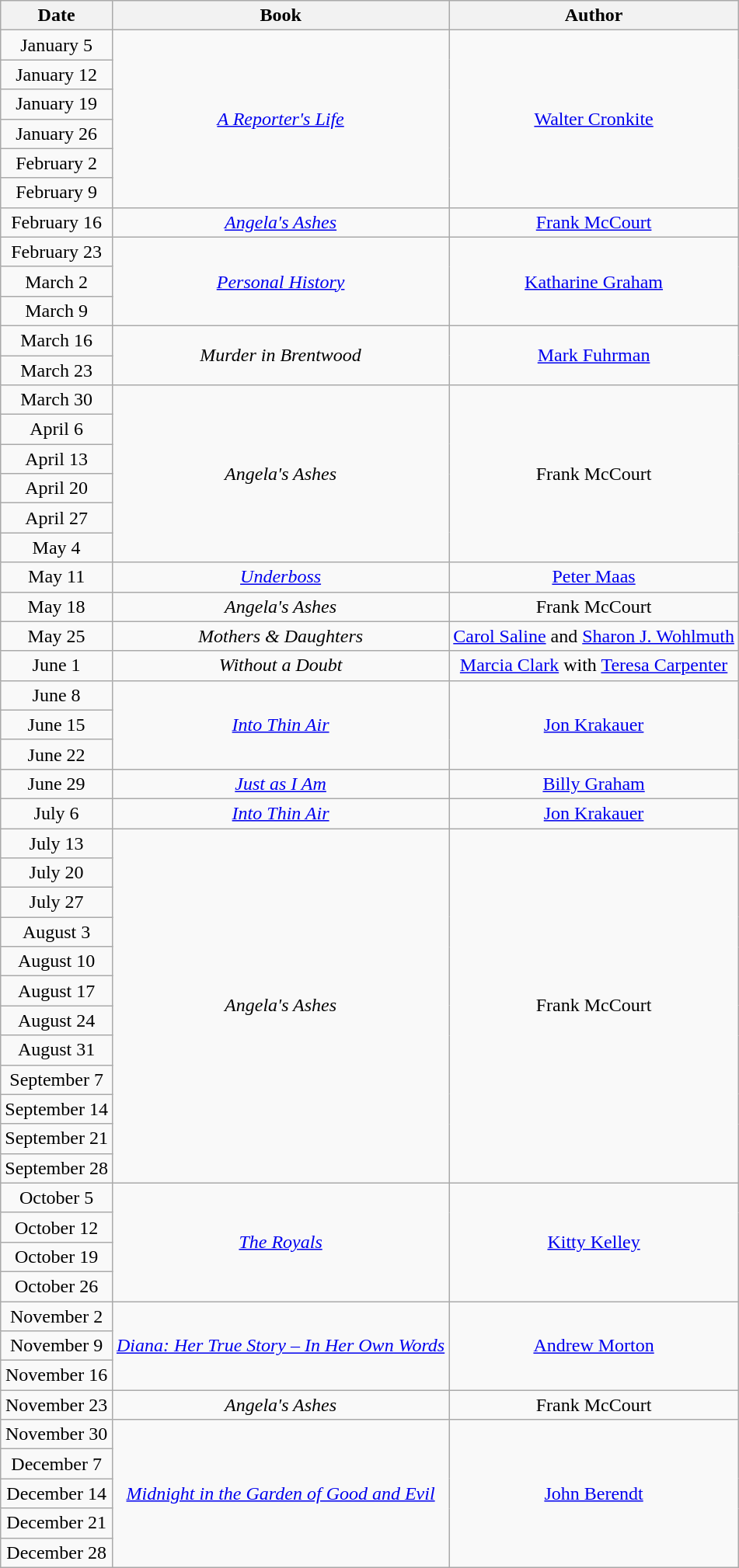<table class="wikitable" style="text-align: center">
<tr>
<th>Date</th>
<th>Book</th>
<th>Author</th>
</tr>
<tr>
<td>January 5</td>
<td rowspan=6><em><a href='#'>A Reporter's Life</a></em></td>
<td rowspan=6><a href='#'>Walter Cronkite</a></td>
</tr>
<tr>
<td>January 12</td>
</tr>
<tr>
<td>January 19</td>
</tr>
<tr>
<td>January 26</td>
</tr>
<tr>
<td>February 2</td>
</tr>
<tr>
<td>February 9</td>
</tr>
<tr>
<td>February 16</td>
<td><em><a href='#'>Angela's Ashes</a></em></td>
<td><a href='#'>Frank McCourt</a></td>
</tr>
<tr>
<td>February 23</td>
<td rowspan=3><em><a href='#'>Personal History</a></em></td>
<td rowspan=3><a href='#'>Katharine Graham</a></td>
</tr>
<tr>
<td>March 2</td>
</tr>
<tr>
<td>March 9</td>
</tr>
<tr>
<td>March 16</td>
<td rowspan=2><em>Murder in Brentwood</em></td>
<td rowspan=2><a href='#'>Mark Fuhrman</a></td>
</tr>
<tr>
<td>March 23</td>
</tr>
<tr>
<td>March 30</td>
<td rowspan=6><em>Angela's Ashes</em></td>
<td rowspan=6>Frank McCourt</td>
</tr>
<tr>
<td>April 6</td>
</tr>
<tr>
<td>April 13</td>
</tr>
<tr>
<td>April 20</td>
</tr>
<tr>
<td>April 27</td>
</tr>
<tr>
<td>May 4</td>
</tr>
<tr>
<td>May 11</td>
<td><em><a href='#'>Underboss</a></em></td>
<td><a href='#'>Peter Maas</a></td>
</tr>
<tr>
<td>May 18</td>
<td><em>Angela's Ashes</em></td>
<td>Frank McCourt</td>
</tr>
<tr>
<td>May 25</td>
<td><em>Mothers & Daughters</em></td>
<td><a href='#'>Carol Saline</a> and <a href='#'>Sharon J. Wohlmuth</a></td>
</tr>
<tr>
<td>June 1</td>
<td><em>Without a Doubt</em></td>
<td><a href='#'>Marcia Clark</a> with <a href='#'>Teresa Carpenter</a></td>
</tr>
<tr>
<td>June 8</td>
<td rowspan=3><em><a href='#'>Into Thin Air</a></em></td>
<td rowspan=3><a href='#'>Jon Krakauer</a></td>
</tr>
<tr>
<td>June 15</td>
</tr>
<tr>
<td>June 22</td>
</tr>
<tr>
<td>June 29</td>
<td><em><a href='#'>Just as I Am</a></em></td>
<td><a href='#'>Billy Graham</a></td>
</tr>
<tr>
<td>July 6</td>
<td><em><a href='#'>Into Thin Air</a></em></td>
<td><a href='#'>Jon Krakauer</a></td>
</tr>
<tr>
<td>July 13</td>
<td rowspan=12><em>Angela's Ashes</em></td>
<td rowspan=12>Frank McCourt</td>
</tr>
<tr>
<td>July 20</td>
</tr>
<tr>
<td>July 27</td>
</tr>
<tr>
<td>August 3</td>
</tr>
<tr>
<td>August 10</td>
</tr>
<tr>
<td>August 17</td>
</tr>
<tr>
<td>August 24</td>
</tr>
<tr>
<td>August 31</td>
</tr>
<tr>
<td>September 7</td>
</tr>
<tr>
<td>September 14</td>
</tr>
<tr>
<td>September 21</td>
</tr>
<tr>
<td>September 28</td>
</tr>
<tr>
<td>October 5</td>
<td rowspan=4><em><a href='#'>The Royals</a></em></td>
<td rowspan=4><a href='#'>Kitty Kelley</a></td>
</tr>
<tr>
<td>October 12</td>
</tr>
<tr>
<td>October 19</td>
</tr>
<tr>
<td>October 26</td>
</tr>
<tr>
<td>November 2</td>
<td rowspan=3><em><a href='#'>Diana: Her True Story – In Her Own Words</a></em></td>
<td rowspan=3><a href='#'>Andrew Morton</a></td>
</tr>
<tr>
<td>November 9</td>
</tr>
<tr>
<td>November 16</td>
</tr>
<tr>
<td>November 23</td>
<td><em>Angela's Ashes</em></td>
<td>Frank McCourt</td>
</tr>
<tr>
<td>November 30</td>
<td rowspan=5><em><a href='#'>Midnight in the Garden of Good and Evil</a></em></td>
<td rowspan=5><a href='#'>John Berendt</a></td>
</tr>
<tr>
<td>December 7</td>
</tr>
<tr>
<td>December 14</td>
</tr>
<tr>
<td>December 21</td>
</tr>
<tr>
<td>December 28</td>
</tr>
</table>
